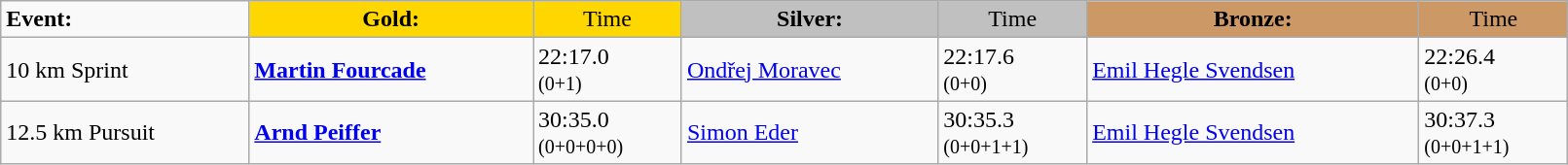<table class="wikitable" width=85%>
<tr>
<td><strong>Event:</strong></td>
<td style="text-align:center;background-color:gold;"><strong>Gold:</strong></td>
<td style="text-align:center;background-color:gold;">Time</td>
<td style="text-align:center;background-color:silver;"><strong>Silver:</strong></td>
<td style="text-align:center;background-color:silver;">Time</td>
<td style="text-align:center;background-color:#CC9966;"><strong>Bronze:</strong></td>
<td style="text-align:center;background-color:#CC9966;">Time</td>
</tr>
<tr>
<td>10 km Sprint<br></td>
<td><strong><a href='#'>Martin Fourcade</a></strong><br><small></small></td>
<td>22:17.0<br><small>(0+1)</small></td>
<td><a href='#'>Ondřej Moravec</a><br><small></small></td>
<td>22:17.6<br><small>(0+0)</small></td>
<td><a href='#'>Emil Hegle Svendsen</a><br><small></small></td>
<td>22:26.4<br><small>(0+0)</small></td>
</tr>
<tr>
<td>12.5 km Pursuit<br></td>
<td><strong><a href='#'>Arnd Peiffer</a></strong><br><small></small></td>
<td>30:35.0<br><small>(0+0+0+0)</small></td>
<td><a href='#'>Simon Eder</a><br><small></small></td>
<td>30:35.3<br><small>(0+0+1+1)</small></td>
<td><a href='#'>Emil Hegle Svendsen</a><br><small></small></td>
<td>30:37.3<br><small>(0+0+1+1)</small></td>
</tr>
</table>
